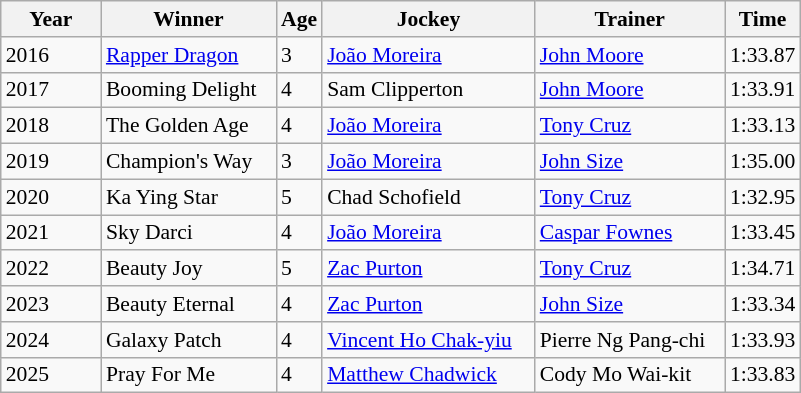<table class="wikitable sortable" style="font-size:90%">
<tr>
<th style="width:60px">Year<br></th>
<th style="width:110px">Winner<br></th>
<th>Age<br></th>
<th style="width:135px">Jockey<br></th>
<th style="width:120px">Trainer<br></th>
<th>Time<br></th>
</tr>
<tr>
<td>2016</td>
<td><a href='#'>Rapper Dragon</a></td>
<td>3</td>
<td><a href='#'>João Moreira</a></td>
<td><a href='#'>John Moore</a></td>
<td>1:33.87</td>
</tr>
<tr>
<td>2017</td>
<td>Booming Delight</td>
<td>4</td>
<td>Sam Clipperton</td>
<td><a href='#'>John Moore</a></td>
<td>1:33.91</td>
</tr>
<tr>
<td>2018</td>
<td>The Golden Age</td>
<td>4</td>
<td><a href='#'>João Moreira</a></td>
<td><a href='#'>Tony Cruz</a></td>
<td>1:33.13</td>
</tr>
<tr>
<td>2019</td>
<td>Champion's Way</td>
<td>3</td>
<td><a href='#'>João Moreira</a></td>
<td><a href='#'>John Size</a></td>
<td>1:35.00</td>
</tr>
<tr>
<td>2020</td>
<td>Ka Ying Star</td>
<td>5</td>
<td>Chad Schofield</td>
<td><a href='#'>Tony Cruz</a></td>
<td>1:32.95</td>
</tr>
<tr>
<td>2021</td>
<td>Sky Darci</td>
<td>4</td>
<td><a href='#'>João Moreira</a></td>
<td><a href='#'>Caspar Fownes</a></td>
<td>1:33.45</td>
</tr>
<tr>
<td>2022</td>
<td>Beauty Joy</td>
<td>5</td>
<td><a href='#'>Zac Purton</a></td>
<td><a href='#'>Tony Cruz</a></td>
<td>1:34.71</td>
</tr>
<tr>
<td>2023</td>
<td>Beauty Eternal</td>
<td>4</td>
<td><a href='#'>Zac Purton</a></td>
<td><a href='#'>John Size</a></td>
<td>1:33.34</td>
</tr>
<tr>
<td>2024</td>
<td>Galaxy Patch</td>
<td>4</td>
<td><a href='#'>Vincent Ho Chak-yiu</a></td>
<td>Pierre Ng Pang-chi</td>
<td>1:33.93</td>
</tr>
<tr>
<td>2025</td>
<td>Pray For Me</td>
<td>4</td>
<td><a href='#'>Matthew Chadwick</a></td>
<td>Cody Mo Wai-kit</td>
<td>1:33.83</td>
</tr>
</table>
